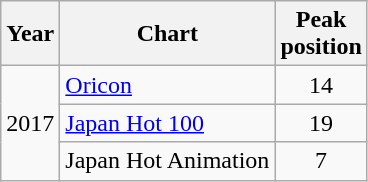<table class="wikitable">
<tr>
<th>Year</th>
<th>Chart</th>
<th>Peak<br>position</th>
</tr>
<tr>
<td rowspan="3">2017</td>
<td><a href='#'>Oricon</a></td>
<td style="text-align:center">14</td>
</tr>
<tr>
<td><a href='#'>Japan Hot 100</a></td>
<td style="text-align:center">19</td>
</tr>
<tr>
<td>Japan Hot Animation </td>
<td style="text-align:center">7</td>
</tr>
</table>
